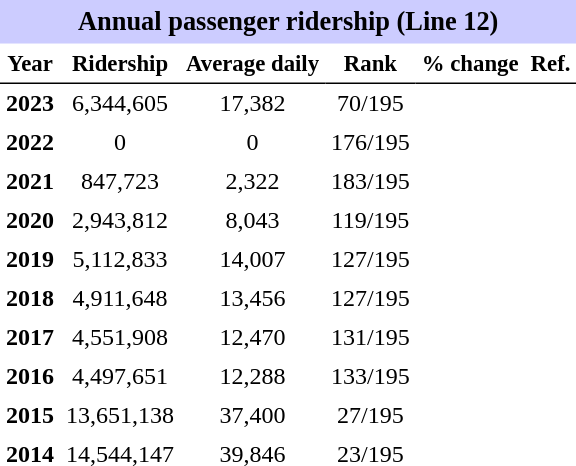<table class="toccolours" cellpadding="4" cellspacing="0" style="text-align:right;">
<tr>
<th colspan="6"  style="background-color:#ccf; background-color:#ccf; font-size:110%; text-align:center;">Annual passenger ridership (Line 12)</th>
</tr>
<tr style="font-size:95%; text-align:center">
<th style="border-bottom:1px solid black">Year</th>
<th style="border-bottom:1px solid black">Ridership</th>
<th style="border-bottom:1px solid black">Average daily</th>
<th style="border-bottom:1px solid black">Rank</th>
<th style="border-bottom:1px solid black">% change</th>
<th style="border-bottom:1px solid black">Ref.</th>
</tr>
<tr style="text-align:center;">
<td><strong>2023</strong></td>
<td>6,344,605</td>
<td>17,382</td>
<td>70/195</td>
<td></td>
<td></td>
</tr>
<tr style="text-align:center;">
<td><strong>2022</strong></td>
<td>0</td>
<td>0</td>
<td>176/195</td>
<td></td>
<td></td>
</tr>
<tr style="text-align:center;">
<td><strong>2021</strong></td>
<td>847,723</td>
<td>2,322</td>
<td>183/195</td>
<td></td>
<td></td>
</tr>
<tr style="text-align:center;">
<td><strong>2020</strong></td>
<td>2,943,812</td>
<td>8,043</td>
<td>119/195</td>
<td></td>
<td></td>
</tr>
<tr style="text-align:center;">
<td><strong>2019</strong></td>
<td>5,112,833</td>
<td>14,007</td>
<td>127/195</td>
<td></td>
<td></td>
</tr>
<tr style="text-align:center;">
<td><strong>2018</strong></td>
<td>4,911,648</td>
<td>13,456</td>
<td>127/195</td>
<td></td>
<td></td>
</tr>
<tr style="text-align:center;">
<td><strong>2017</strong></td>
<td>4,551,908</td>
<td>12,470</td>
<td>131/195</td>
<td></td>
<td></td>
</tr>
<tr style="text-align:center;">
<td><strong>2016</strong></td>
<td>4,497,651</td>
<td>12,288</td>
<td>133/195</td>
<td></td>
<td></td>
</tr>
<tr style="text-align:center;">
<td><strong>2015</strong></td>
<td>13,651,138</td>
<td>37,400</td>
<td>27/195</td>
<td></td>
<td></td>
</tr>
<tr style="text-align:center;">
<td><strong>2014</strong></td>
<td>14,544,147</td>
<td>39,846</td>
<td>23/195</td>
<td></td>
<td></td>
</tr>
</table>
